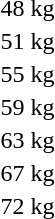<table>
<tr>
<td rowspan=2>48 kg</td>
<td rowspan=2></td>
<td rowspan=2></td>
<td></td>
</tr>
<tr>
<td></td>
</tr>
<tr>
<td rowspan=2>51 kg</td>
<td rowspan=2></td>
<td rowspan=2></td>
<td></td>
</tr>
<tr>
<td></td>
</tr>
<tr>
<td rowspan=2>55 kg</td>
<td rowspan=2></td>
<td rowspan=2></td>
<td></td>
</tr>
<tr>
<td></td>
</tr>
<tr>
<td rowspan=2>59 kg</td>
<td rowspan=2></td>
<td rowspan=2></td>
<td></td>
</tr>
<tr>
<td></td>
</tr>
<tr>
<td rowspan=2>63 kg</td>
<td rowspan=2></td>
<td rowspan=2></td>
<td></td>
</tr>
<tr>
<td></td>
</tr>
<tr>
<td>67 kg</td>
<td></td>
<td></td>
<td></td>
</tr>
<tr>
<td rowspan=2>72 kg</td>
<td rowspan=2></td>
<td rowspan=2></td>
<td></td>
</tr>
<tr>
<td></td>
</tr>
<tr>
</tr>
</table>
